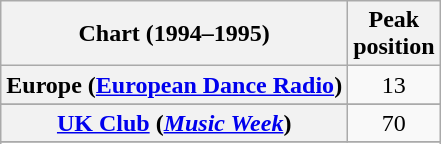<table class="wikitable sortable plainrowheaders" style="text-align:center">
<tr>
<th scope="col">Chart (1994–1995)</th>
<th scope="col">Peak<br>position</th>
</tr>
<tr>
<th scope="row">Europe (<a href='#'>European Dance Radio</a>)</th>
<td>13</td>
</tr>
<tr>
</tr>
<tr>
</tr>
<tr>
</tr>
<tr>
</tr>
<tr>
<th scope="row"><a href='#'>UK Club</a> (<em><a href='#'>Music Week</a></em>)</th>
<td>70</td>
</tr>
<tr>
</tr>
<tr>
</tr>
<tr>
</tr>
</table>
